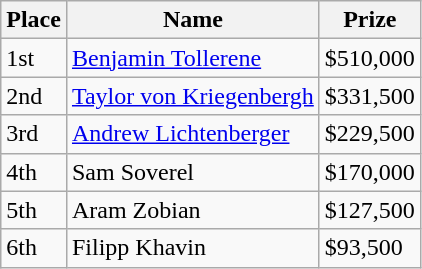<table class="wikitable">
<tr>
<th>Place</th>
<th>Name</th>
<th>Prize</th>
</tr>
<tr>
<td>1st</td>
<td> <a href='#'>Benjamin Tollerene</a></td>
<td>$510,000</td>
</tr>
<tr>
<td>2nd</td>
<td> <a href='#'>Taylor von Kriegenbergh</a></td>
<td>$331,500</td>
</tr>
<tr>
<td>3rd</td>
<td> <a href='#'>Andrew Lichtenberger</a></td>
<td>$229,500</td>
</tr>
<tr>
<td>4th</td>
<td> Sam Soverel</td>
<td>$170,000</td>
</tr>
<tr>
<td>5th</td>
<td> Aram Zobian</td>
<td>$127,500</td>
</tr>
<tr>
<td>6th</td>
<td> Filipp Khavin</td>
<td>$93,500</td>
</tr>
</table>
